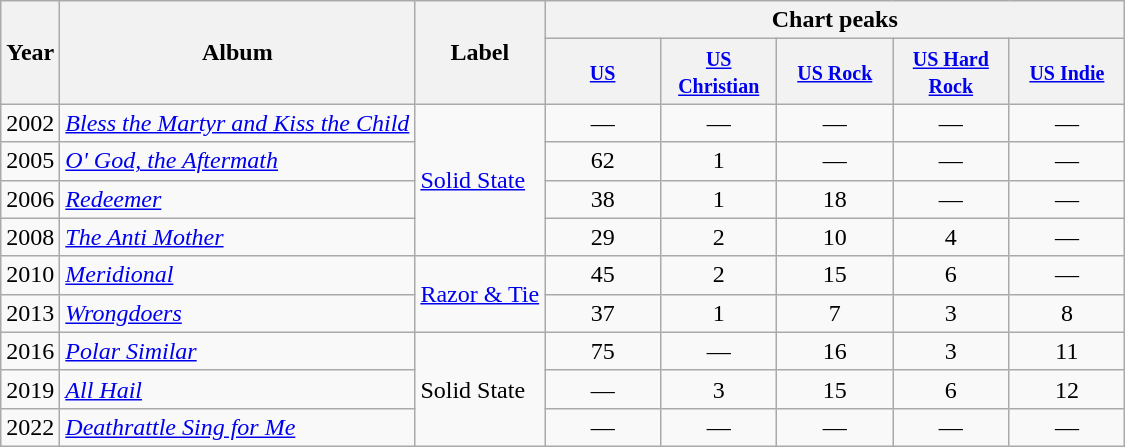<table class="wikitable">
<tr>
<th rowspan="2">Year</th>
<th rowspan="2">Album</th>
<th rowspan="2">Label</th>
<th colspan="5">Chart peaks</th>
</tr>
<tr>
<th style="width:70px;"><small><a href='#'>US</a><br></small></th>
<th style="width:70px;"><small><a href='#'>US Christian</a><br></small></th>
<th style="width:70px;"><small><a href='#'>US Rock</a><br></small></th>
<th style="width:70px;"><small><a href='#'>US Hard Rock</a><br></small></th>
<th style="width:70px;"><small><a href='#'>US Indie</a><br></small></th>
</tr>
<tr>
<td>2002</td>
<td><em><a href='#'>Bless the Martyr and Kiss the Child</a></em></td>
<td rowspan="4"><a href='#'>Solid State</a></td>
<td style="text-align:center;">—</td>
<td style="text-align:center;">—</td>
<td style="text-align:center;">—</td>
<td style="text-align:center;">—</td>
<td style="text-align:center;">—</td>
</tr>
<tr>
<td>2005</td>
<td><em><a href='#'>O' God, the Aftermath</a></em></td>
<td style="text-align:center;">62</td>
<td style="text-align:center;">1</td>
<td style="text-align:center;">—</td>
<td style="text-align:center;">—</td>
<td style="text-align:center;">—</td>
</tr>
<tr>
<td>2006</td>
<td><em><a href='#'>Redeemer</a></em></td>
<td style="text-align:center;">38</td>
<td style="text-align:center;">1</td>
<td style="text-align:center;">18</td>
<td style="text-align:center;">—</td>
<td style="text-align:center;">—</td>
</tr>
<tr>
<td>2008</td>
<td><em><a href='#'>The Anti Mother</a></em></td>
<td style="text-align:center;">29</td>
<td style="text-align:center;">2</td>
<td style="text-align:center;">10</td>
<td style="text-align:center;">4</td>
<td style="text-align:center;">—</td>
</tr>
<tr>
<td>2010</td>
<td><em><a href='#'>Meridional</a></em></td>
<td rowspan="2"><a href='#'>Razor & Tie</a></td>
<td style="text-align:center;">45</td>
<td style="text-align:center;">2</td>
<td style="text-align:center;">15</td>
<td style="text-align:center;">6</td>
<td style="text-align:center;">—</td>
</tr>
<tr>
<td>2013</td>
<td><em><a href='#'>Wrongdoers</a></em></td>
<td style="text-align:center;">37</td>
<td style="text-align:center;">1</td>
<td style="text-align:center;">7</td>
<td style="text-align:center;">3</td>
<td style="text-align:center;">8</td>
</tr>
<tr>
<td>2016</td>
<td><em><a href='#'>Polar Similar</a></em></td>
<td rowspan="3">Solid State</td>
<td style="text-align:center;">75</td>
<td style="text-align:center;">—</td>
<td style="text-align:center;">16</td>
<td style="text-align:center;">3</td>
<td style="text-align:center;">11</td>
</tr>
<tr>
<td>2019</td>
<td><em><a href='#'>All Hail</a></em></td>
<td style="text-align:center;">—</td>
<td style="text-align:center;">3</td>
<td style="text-align:center;">15</td>
<td style="text-align:center;">6</td>
<td style="text-align:center;">12</td>
</tr>
<tr>
<td>2022</td>
<td><em><a href='#'>Deathrattle Sing for Me</a></em></td>
<td style="text-align:center;">—</td>
<td style="text-align:center;">—</td>
<td style="text-align:center;">—</td>
<td style="text-align:center;">—</td>
<td style="text-align:center;">—</td>
</tr>
</table>
